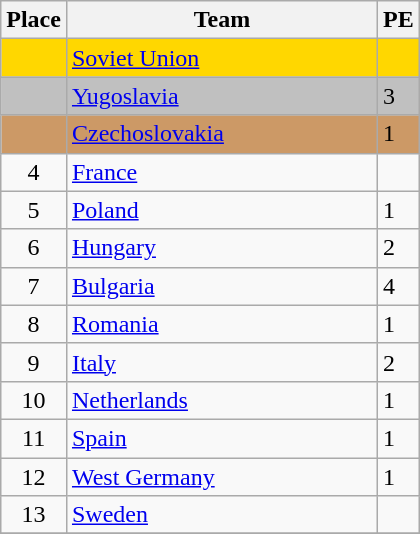<table class="wikitable">
<tr>
<th>Place</th>
<th width=200>Team</th>
<th width=20>PE</th>
</tr>
<tr bgcolor=gold>
<td align=center></td>
<td> <a href='#'>Soviet Union</a></td>
<td></td>
</tr>
<tr bgcolor=silver>
<td align=center></td>
<td> <a href='#'>Yugoslavia</a></td>
<td>3</td>
</tr>
<tr bgcolor=cc9966>
<td align=center></td>
<td> <a href='#'>Czechoslovakia</a></td>
<td>1</td>
</tr>
<tr>
<td align=center>4</td>
<td> <a href='#'>France</a></td>
<td></td>
</tr>
<tr>
<td align=center>5</td>
<td> <a href='#'>Poland</a></td>
<td>1</td>
</tr>
<tr>
<td align=center>6</td>
<td> <a href='#'>Hungary</a></td>
<td>2</td>
</tr>
<tr>
<td align=center>7</td>
<td> <a href='#'>Bulgaria</a></td>
<td>4</td>
</tr>
<tr>
<td align=center>8</td>
<td> <a href='#'>Romania</a></td>
<td>1</td>
</tr>
<tr>
<td align=center>9</td>
<td> <a href='#'>Italy</a></td>
<td>2</td>
</tr>
<tr>
<td align=center>10</td>
<td> <a href='#'>Netherlands</a></td>
<td>1</td>
</tr>
<tr>
<td align=center>11</td>
<td> <a href='#'>Spain</a></td>
<td>1</td>
</tr>
<tr>
<td align=center>12</td>
<td> <a href='#'>West Germany</a></td>
<td>1</td>
</tr>
<tr>
<td align=center>13</td>
<td> <a href='#'>Sweden</a></td>
<td></td>
</tr>
<tr>
</tr>
</table>
